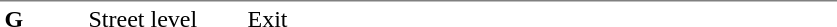<table table border=0 cellspacing=0 cellpadding=3>
<tr>
<td style="border-top:solid 1px gray;" width=50 valign=top><strong>G</strong></td>
<td style="border-top:solid 1px gray;" width=100 valign=top>Street level</td>
<td style="border-top:solid 1px gray;" width=390 valign=top>Exit</td>
</tr>
</table>
